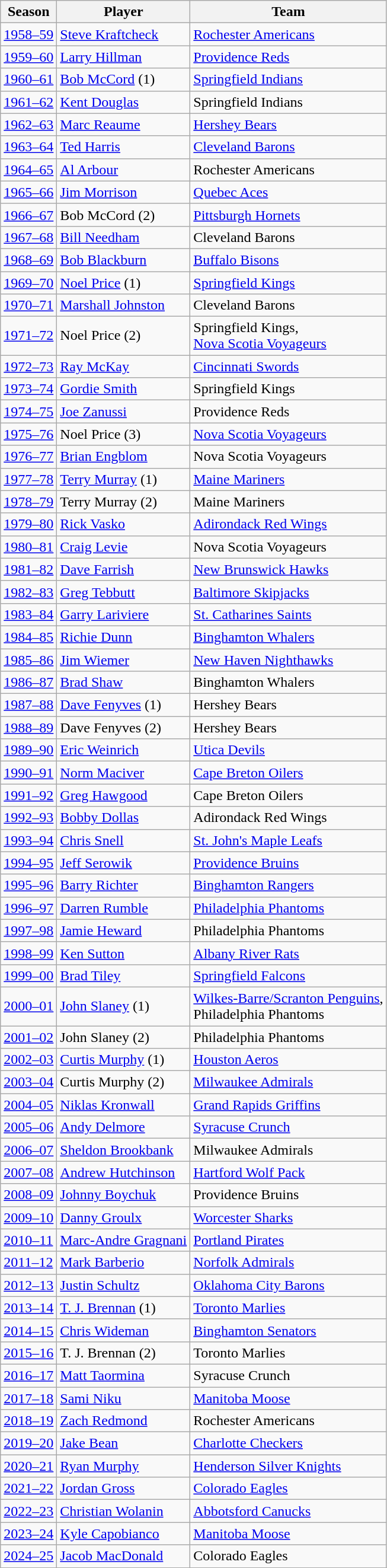<table class="wikitable sortable">
<tr>
<th>Season</th>
<th>Player</th>
<th>Team</th>
</tr>
<tr>
<td><a href='#'>1958–59</a></td>
<td><a href='#'>Steve Kraftcheck</a></td>
<td><a href='#'>Rochester Americans</a></td>
</tr>
<tr>
<td><a href='#'>1959–60</a></td>
<td><a href='#'>Larry Hillman</a></td>
<td><a href='#'>Providence Reds</a></td>
</tr>
<tr>
<td><a href='#'>1960–61</a></td>
<td><a href='#'>Bob McCord</a> (1)</td>
<td><a href='#'>Springfield Indians</a></td>
</tr>
<tr>
<td><a href='#'>1961–62</a></td>
<td><a href='#'>Kent Douglas</a></td>
<td>Springfield Indians</td>
</tr>
<tr>
<td><a href='#'>1962–63</a></td>
<td><a href='#'>Marc Reaume</a></td>
<td><a href='#'>Hershey Bears</a></td>
</tr>
<tr>
<td><a href='#'>1963–64</a></td>
<td><a href='#'>Ted Harris</a></td>
<td><a href='#'>Cleveland Barons</a></td>
</tr>
<tr>
<td><a href='#'>1964–65</a></td>
<td><a href='#'>Al Arbour</a></td>
<td>Rochester Americans</td>
</tr>
<tr>
<td><a href='#'>1965–66</a></td>
<td><a href='#'>Jim Morrison</a></td>
<td><a href='#'>Quebec Aces</a></td>
</tr>
<tr>
<td><a href='#'>1966–67</a></td>
<td>Bob McCord (2)</td>
<td><a href='#'>Pittsburgh Hornets</a></td>
</tr>
<tr>
<td><a href='#'>1967–68</a></td>
<td><a href='#'>Bill Needham</a></td>
<td>Cleveland Barons</td>
</tr>
<tr>
<td><a href='#'>1968–69</a></td>
<td><a href='#'>Bob Blackburn</a></td>
<td><a href='#'>Buffalo Bisons</a></td>
</tr>
<tr>
<td><a href='#'>1969–70</a></td>
<td><a href='#'>Noel Price</a> (1)</td>
<td><a href='#'>Springfield Kings</a></td>
</tr>
<tr>
<td><a href='#'>1970–71</a></td>
<td><a href='#'>Marshall Johnston</a></td>
<td>Cleveland Barons</td>
</tr>
<tr>
<td><a href='#'>1971–72</a></td>
<td>Noel Price (2)</td>
<td>Springfield Kings,<br><a href='#'>Nova Scotia Voyageurs</a></td>
</tr>
<tr>
<td><a href='#'>1972–73</a></td>
<td><a href='#'>Ray McKay</a></td>
<td><a href='#'>Cincinnati Swords</a></td>
</tr>
<tr>
<td><a href='#'>1973–74</a></td>
<td><a href='#'>Gordie Smith</a></td>
<td>Springfield Kings</td>
</tr>
<tr>
<td><a href='#'>1974–75</a></td>
<td><a href='#'>Joe Zanussi</a></td>
<td>Providence Reds</td>
</tr>
<tr>
<td><a href='#'>1975–76</a></td>
<td>Noel Price (3)</td>
<td><a href='#'>Nova Scotia Voyageurs</a></td>
</tr>
<tr>
<td><a href='#'>1976–77</a></td>
<td><a href='#'>Brian Engblom</a></td>
<td>Nova Scotia Voyageurs</td>
</tr>
<tr>
<td><a href='#'>1977–78</a></td>
<td><a href='#'>Terry Murray</a> (1)</td>
<td><a href='#'>Maine Mariners</a></td>
</tr>
<tr>
<td><a href='#'>1978–79</a></td>
<td>Terry Murray (2)</td>
<td>Maine Mariners</td>
</tr>
<tr>
<td><a href='#'>1979–80</a></td>
<td><a href='#'>Rick Vasko</a></td>
<td><a href='#'>Adirondack Red Wings</a></td>
</tr>
<tr>
<td><a href='#'>1980–81</a></td>
<td><a href='#'>Craig Levie</a></td>
<td>Nova Scotia Voyageurs</td>
</tr>
<tr>
<td><a href='#'>1981–82</a></td>
<td><a href='#'>Dave Farrish</a></td>
<td><a href='#'>New Brunswick Hawks</a></td>
</tr>
<tr>
<td><a href='#'>1982–83</a></td>
<td><a href='#'>Greg Tebbutt</a></td>
<td><a href='#'>Baltimore Skipjacks</a></td>
</tr>
<tr>
<td><a href='#'>1983–84</a></td>
<td><a href='#'>Garry Lariviere</a></td>
<td><a href='#'>St. Catharines Saints</a></td>
</tr>
<tr>
<td><a href='#'>1984–85</a></td>
<td><a href='#'>Richie Dunn</a></td>
<td><a href='#'>Binghamton Whalers</a></td>
</tr>
<tr>
<td><a href='#'>1985–86</a></td>
<td><a href='#'>Jim Wiemer</a></td>
<td><a href='#'>New Haven Nighthawks</a></td>
</tr>
<tr>
<td><a href='#'>1986–87</a></td>
<td><a href='#'>Brad Shaw</a></td>
<td>Binghamton Whalers</td>
</tr>
<tr>
<td><a href='#'>1987–88</a></td>
<td><a href='#'>Dave Fenyves</a> (1)</td>
<td>Hershey Bears</td>
</tr>
<tr>
<td><a href='#'>1988–89</a></td>
<td>Dave Fenyves (2)</td>
<td>Hershey Bears</td>
</tr>
<tr>
<td><a href='#'>1989–90</a></td>
<td><a href='#'>Eric Weinrich</a></td>
<td><a href='#'>Utica Devils</a></td>
</tr>
<tr>
<td><a href='#'>1990–91</a></td>
<td><a href='#'>Norm Maciver</a></td>
<td><a href='#'>Cape Breton Oilers</a></td>
</tr>
<tr>
<td><a href='#'>1991–92</a></td>
<td><a href='#'>Greg Hawgood</a></td>
<td>Cape Breton Oilers</td>
</tr>
<tr>
<td><a href='#'>1992–93</a></td>
<td><a href='#'>Bobby Dollas</a></td>
<td>Adirondack Red Wings</td>
</tr>
<tr>
<td><a href='#'>1993–94</a></td>
<td><a href='#'>Chris Snell</a></td>
<td><a href='#'>St. John's Maple Leafs</a></td>
</tr>
<tr>
<td><a href='#'>1994–95</a></td>
<td><a href='#'>Jeff Serowik</a></td>
<td><a href='#'>Providence Bruins</a></td>
</tr>
<tr>
<td><a href='#'>1995–96</a></td>
<td><a href='#'>Barry Richter</a></td>
<td><a href='#'>Binghamton Rangers</a></td>
</tr>
<tr>
<td><a href='#'>1996–97</a></td>
<td><a href='#'>Darren Rumble</a></td>
<td><a href='#'>Philadelphia Phantoms</a></td>
</tr>
<tr>
<td><a href='#'>1997–98</a></td>
<td><a href='#'>Jamie Heward</a></td>
<td>Philadelphia Phantoms</td>
</tr>
<tr>
<td><a href='#'>1998–99</a></td>
<td><a href='#'>Ken Sutton</a></td>
<td><a href='#'>Albany River Rats</a></td>
</tr>
<tr>
<td><a href='#'>1999–00</a></td>
<td><a href='#'>Brad Tiley</a></td>
<td><a href='#'>Springfield Falcons</a></td>
</tr>
<tr>
<td><a href='#'>2000–01</a></td>
<td><a href='#'>John Slaney</a> (1)</td>
<td><a href='#'>Wilkes-Barre/Scranton Penguins</a>,<br> Philadelphia Phantoms</td>
</tr>
<tr>
<td><a href='#'>2001–02</a></td>
<td>John Slaney (2)</td>
<td>Philadelphia Phantoms</td>
</tr>
<tr>
<td><a href='#'>2002–03</a></td>
<td><a href='#'>Curtis Murphy</a> (1)</td>
<td><a href='#'>Houston Aeros</a></td>
</tr>
<tr>
<td><a href='#'>2003–04</a></td>
<td>Curtis Murphy (2)</td>
<td><a href='#'>Milwaukee Admirals</a></td>
</tr>
<tr>
<td><a href='#'>2004–05</a></td>
<td><a href='#'>Niklas Kronwall</a></td>
<td><a href='#'>Grand Rapids Griffins</a></td>
</tr>
<tr>
<td><a href='#'>2005–06</a></td>
<td><a href='#'>Andy Delmore</a></td>
<td><a href='#'>Syracuse Crunch</a></td>
</tr>
<tr>
<td><a href='#'>2006–07</a></td>
<td><a href='#'>Sheldon Brookbank</a></td>
<td>Milwaukee Admirals</td>
</tr>
<tr>
<td><a href='#'>2007–08</a></td>
<td><a href='#'>Andrew Hutchinson</a></td>
<td><a href='#'>Hartford Wolf Pack</a></td>
</tr>
<tr>
<td><a href='#'>2008–09</a></td>
<td><a href='#'>Johnny Boychuk</a></td>
<td>Providence Bruins</td>
</tr>
<tr>
<td><a href='#'>2009–10</a></td>
<td><a href='#'>Danny Groulx</a></td>
<td><a href='#'>Worcester Sharks</a></td>
</tr>
<tr>
<td><a href='#'>2010–11</a></td>
<td><a href='#'>Marc-Andre Gragnani</a></td>
<td><a href='#'>Portland Pirates</a></td>
</tr>
<tr>
<td><a href='#'>2011–12</a></td>
<td><a href='#'>Mark Barberio</a></td>
<td><a href='#'>Norfolk Admirals</a></td>
</tr>
<tr>
<td><a href='#'>2012–13</a></td>
<td><a href='#'>Justin Schultz</a></td>
<td><a href='#'>Oklahoma City Barons</a></td>
</tr>
<tr>
<td><a href='#'>2013–14</a></td>
<td><a href='#'>T. J. Brennan</a> (1)</td>
<td><a href='#'>Toronto Marlies</a></td>
</tr>
<tr>
<td><a href='#'>2014–15</a></td>
<td><a href='#'>Chris Wideman</a></td>
<td><a href='#'>Binghamton Senators</a></td>
</tr>
<tr>
<td><a href='#'>2015–16</a></td>
<td>T. J. Brennan (2)</td>
<td>Toronto Marlies</td>
</tr>
<tr>
<td><a href='#'>2016–17</a></td>
<td><a href='#'>Matt Taormina</a></td>
<td>Syracuse Crunch</td>
</tr>
<tr>
<td><a href='#'>2017–18</a></td>
<td><a href='#'>Sami Niku</a></td>
<td><a href='#'>Manitoba Moose</a></td>
</tr>
<tr>
<td><a href='#'>2018–19</a></td>
<td><a href='#'>Zach Redmond</a></td>
<td>Rochester Americans</td>
</tr>
<tr>
<td><a href='#'>2019–20</a></td>
<td><a href='#'>Jake Bean</a></td>
<td><a href='#'>Charlotte Checkers</a></td>
</tr>
<tr>
<td><a href='#'>2020–21</a></td>
<td><a href='#'>Ryan Murphy</a></td>
<td><a href='#'>Henderson Silver Knights</a></td>
</tr>
<tr>
<td><a href='#'>2021–22</a></td>
<td><a href='#'>Jordan Gross</a></td>
<td><a href='#'>Colorado Eagles</a></td>
</tr>
<tr>
<td><a href='#'>2022–23</a></td>
<td><a href='#'>Christian Wolanin</a></td>
<td><a href='#'>Abbotsford Canucks</a></td>
</tr>
<tr>
<td><a href='#'>2023–24</a></td>
<td><a href='#'>Kyle Capobianco</a></td>
<td><a href='#'>Manitoba Moose</a></td>
</tr>
<tr>
<td><a href='#'>2024–25</a></td>
<td><a href='#'>Jacob MacDonald</a></td>
<td>Colorado Eagles</td>
</tr>
<tr>
</tr>
</table>
